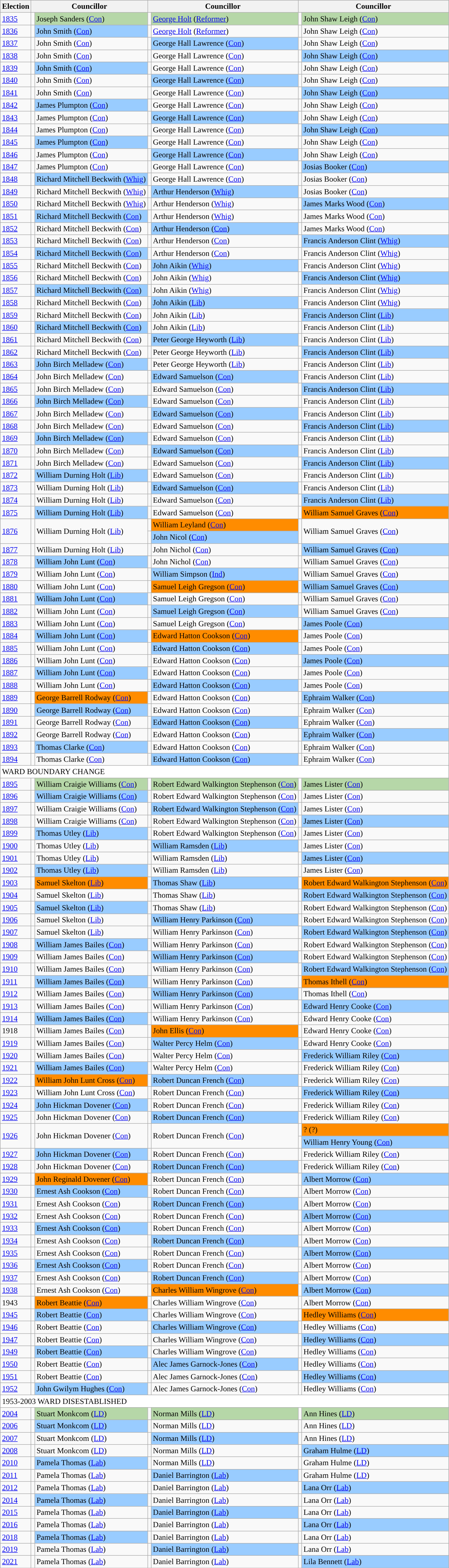<table class="wikitable">
<tr>
<th>Election</th>
<th colspan="2">Councillor</th>
<th colspan="2">Councillor</th>
<th colspan="2">Councillor</th>
</tr>
<tr>
<td><a href='#'>1835</a></td>
<td style="background-color: "></td>
<td bgcolor="#B6D7A8">Joseph Sanders (<a href='#'>Con</a>)</td>
<td style="background-color: "></td>
<td bgcolor="#B6D7A8"><a href='#'>George Holt</a> (<a href='#'>Reformer</a>)</td>
<td style="background-color: "></td>
<td bgcolor="#B6D7A8">John Shaw Leigh (<a href='#'>Con</a>)</td>
</tr>
<tr>
<td><a href='#'>1836</a></td>
<td style="background-color: "></td>
<td bgcolor="#99CCFF">John Smith (<a href='#'>Con</a>)</td>
<td style="background-color: "></td>
<td><a href='#'>George Holt</a> (<a href='#'>Reformer</a>)</td>
<td style="background-color: "></td>
<td>John Shaw Leigh (<a href='#'>Con</a>)</td>
</tr>
<tr>
<td><a href='#'>1837</a></td>
<td style="background-color: "></td>
<td>John Smith (<a href='#'>Con</a>)</td>
<td style="background-color: "></td>
<td bgcolor="#99CCFF">George Hall Lawrence (<a href='#'>Con</a>)</td>
<td style="background-color: "></td>
<td>John Shaw Leigh (<a href='#'>Con</a>)</td>
</tr>
<tr>
<td><a href='#'>1838</a></td>
<td style="background-color: "></td>
<td>John Smith (<a href='#'>Con</a>)</td>
<td style="background-color: "></td>
<td>George Hall Lawrence (<a href='#'>Con</a>)</td>
<td style="background-color: "></td>
<td bgcolor="#99CCFF">John Shaw Leigh (<a href='#'>Con</a>)</td>
</tr>
<tr>
<td><a href='#'>1839</a></td>
<td style="background-color: "></td>
<td bgcolor="#99CCFF">John Smith (<a href='#'>Con</a>)</td>
<td style="background-color: "></td>
<td>George Hall Lawrence (<a href='#'>Con</a>)</td>
<td style="background-color: "></td>
<td>John Shaw Leigh (<a href='#'>Con</a>)</td>
</tr>
<tr>
<td><a href='#'>1840</a></td>
<td style="background-color: "></td>
<td>John Smith (<a href='#'>Con</a>)</td>
<td style="background-color: "></td>
<td bgcolor="#99CCFF">George Hall Lawrence (<a href='#'>Con</a>)</td>
<td style="background-color: "></td>
<td>John Shaw Leigh (<a href='#'>Con</a>)</td>
</tr>
<tr>
<td><a href='#'>1841</a></td>
<td style="background-color: "></td>
<td>John Smith (<a href='#'>Con</a>)</td>
<td style="background-color: "></td>
<td>George Hall Lawrence (<a href='#'>Con</a>)</td>
<td style="background-color: "></td>
<td bgcolor="#99CCFF">John Shaw Leigh (<a href='#'>Con</a>)</td>
</tr>
<tr>
<td><a href='#'>1842</a></td>
<td style="background-color: "></td>
<td bgcolor="#99CCFF">James Plumpton (<a href='#'>Con</a>)</td>
<td style="background-color: "></td>
<td>George Hall Lawrence (<a href='#'>Con</a>)</td>
<td style="background-color: "></td>
<td>John Shaw Leigh (<a href='#'>Con</a>)</td>
</tr>
<tr>
<td><a href='#'>1843</a></td>
<td style="background-color: "></td>
<td>James Plumpton (<a href='#'>Con</a>)</td>
<td style="background-color: "></td>
<td bgcolor="#99CCFF">George Hall Lawrence (<a href='#'>Con</a>)</td>
<td style="background-color: "></td>
<td>John Shaw Leigh (<a href='#'>Con</a>)</td>
</tr>
<tr>
<td><a href='#'>1844</a></td>
<td style="background-color: "></td>
<td>James Plumpton (<a href='#'>Con</a>)</td>
<td style="background-color: "></td>
<td>George Hall Lawrence (<a href='#'>Con</a>)</td>
<td style="background-color: "></td>
<td bgcolor="#99CCFF">John Shaw Leigh (<a href='#'>Con</a>)</td>
</tr>
<tr>
<td><a href='#'>1845</a></td>
<td style="background-color: "></td>
<td bgcolor="#99CCFF">James Plumpton (<a href='#'>Con</a>)</td>
<td style="background-color: "></td>
<td>George Hall Lawrence (<a href='#'>Con</a>)</td>
<td style="background-color: "></td>
<td>John Shaw Leigh (<a href='#'>Con</a>)</td>
</tr>
<tr>
<td><a href='#'>1846</a></td>
<td style="background-color: "></td>
<td>James Plumpton (<a href='#'>Con</a>)</td>
<td style="background-color: "></td>
<td bgcolor="#99CCFF">George Hall Lawrence (<a href='#'>Con</a>)</td>
<td style="background-color: "></td>
<td>John Shaw Leigh (<a href='#'>Con</a>)</td>
</tr>
<tr>
<td><a href='#'>1847</a></td>
<td style="background-color: "></td>
<td>James Plumpton (<a href='#'>Con</a>)</td>
<td style="background-color: "></td>
<td>George Hall Lawrence (<a href='#'>Con</a>)</td>
<td style="background-color: "></td>
<td bgcolor="#99CCFF">Josias Booker (<a href='#'>Con</a>)</td>
</tr>
<tr>
<td><a href='#'>1848</a></td>
<td style="background-color: "></td>
<td bgcolor="#99CCFF">Richard Mitchell Beckwith (<a href='#'>Whig</a>)</td>
<td style="background-color: "></td>
<td>George Hall Lawrence (<a href='#'>Con</a>)</td>
<td style="background-color: "></td>
<td>Josias Booker (<a href='#'>Con</a>)</td>
</tr>
<tr>
<td><a href='#'>1849</a></td>
<td style="background-color: "></td>
<td>Richard Mitchell Beckwith (<a href='#'>Whig</a>)</td>
<td style="background-color: "></td>
<td bgcolor="#99CCFF">Arthur Henderson (<a href='#'>Whig</a>)</td>
<td style="background-color: "></td>
<td>Josias Booker (<a href='#'>Con</a>)</td>
</tr>
<tr>
<td><a href='#'>1850</a></td>
<td style="background-color: "></td>
<td>Richard Mitchell Beckwith (<a href='#'>Whig</a>)</td>
<td style="background-color: "></td>
<td>Arthur Henderson (<a href='#'>Whig</a>)</td>
<td style="background-color: "></td>
<td bgcolor="#99CCFF">James Marks Wood (<a href='#'>Con</a>)</td>
</tr>
<tr>
<td><a href='#'>1851</a></td>
<td style="background-color: "></td>
<td bgcolor="#99CCFF">Richard Mitchell Beckwith (<a href='#'>Con</a>)</td>
<td style="background-color: "></td>
<td>Arthur Henderson (<a href='#'>Whig</a>)</td>
<td style="background-color: "></td>
<td>James Marks Wood (<a href='#'>Con</a>)</td>
</tr>
<tr>
<td><a href='#'>1852</a></td>
<td style="background-color: "></td>
<td>Richard Mitchell Beckwith (<a href='#'>Con</a>)</td>
<td style="background-color: "></td>
<td bgcolor="#99CCFF">Arthur Henderson (<a href='#'>Con</a>)</td>
<td style="background-color: "></td>
<td>James Marks Wood (<a href='#'>Con</a>)</td>
</tr>
<tr>
<td><a href='#'>1853</a></td>
<td style="background-color: "></td>
<td>Richard Mitchell Beckwith (<a href='#'>Con</a>)</td>
<td style="background-color: "></td>
<td>Arthur Henderson (<a href='#'>Con</a>)</td>
<td style="background-color: "></td>
<td bgcolor="#99CCFF">Francis Anderson Clint (<a href='#'>Whig</a>)</td>
</tr>
<tr>
<td><a href='#'>1854</a></td>
<td style="background-color: "></td>
<td bgcolor="#99CCFF">Richard Mitchell Beckwith (<a href='#'>Con</a>)</td>
<td style="background-color: "></td>
<td>Arthur Henderson (<a href='#'>Con</a>)</td>
<td style="background-color: "></td>
<td>Francis Anderson Clint (<a href='#'>Whig</a>)</td>
</tr>
<tr>
<td><a href='#'>1855</a></td>
<td style="background-color: "></td>
<td>Richard Mitchell Beckwith (<a href='#'>Con</a>)</td>
<td style="background-color: "></td>
<td bgcolor="#99CCFF">John Aikin (<a href='#'>Whig</a>)</td>
<td style="background-color: "></td>
<td>Francis Anderson Clint (<a href='#'>Whig</a>)</td>
</tr>
<tr>
<td><a href='#'>1856</a></td>
<td style="background-color: "></td>
<td>Richard Mitchell Beckwith (<a href='#'>Con</a>)</td>
<td style="background-color: "></td>
<td>John Aikin (<a href='#'>Whig</a>)</td>
<td style="background-color: "></td>
<td bgcolor="#99CCFF">Francis Anderson Clint (<a href='#'>Whig</a>)</td>
</tr>
<tr>
<td><a href='#'>1857</a></td>
<td style="background-color: "></td>
<td bgcolor="#99CCFF">Richard Mitchell Beckwith (<a href='#'>Con</a>)</td>
<td style="background-color: "></td>
<td>John Aikin (<a href='#'>Whig</a>)</td>
<td style="background-color: "></td>
<td>Francis Anderson Clint (<a href='#'>Whig</a>)</td>
</tr>
<tr>
<td><a href='#'>1858</a></td>
<td style="background-color: "></td>
<td>Richard Mitchell Beckwith (<a href='#'>Con</a>)</td>
<td style="background-color: "></td>
<td bgcolor="#99CCFF">John Aikin (<a href='#'>Lib</a>)</td>
<td style="background-color: "></td>
<td>Francis Anderson Clint (<a href='#'>Whig</a>)</td>
</tr>
<tr>
<td><a href='#'>1859</a></td>
<td style="background-color: "></td>
<td>Richard Mitchell Beckwith (<a href='#'>Con</a>)</td>
<td style="background-color: "></td>
<td>John Aikin (<a href='#'>Lib</a>)</td>
<td style="background-color: "></td>
<td bgcolor="#99CCFF">Francis Anderson Clint (<a href='#'>Lib</a>)</td>
</tr>
<tr>
<td><a href='#'>1860</a></td>
<td style="background-color: "></td>
<td bgcolor="#99CCFF">Richard Mitchell Beckwith (<a href='#'>Con</a>)</td>
<td style="background-color: "></td>
<td>John Aikin (<a href='#'>Lib</a>)</td>
<td style="background-color: "></td>
<td>Francis Anderson Clint (<a href='#'>Lib</a>)</td>
</tr>
<tr>
<td><a href='#'>1861</a></td>
<td style="background-color: "></td>
<td>Richard Mitchell Beckwith (<a href='#'>Con</a>)</td>
<td style="background-color: "></td>
<td bgcolor="#99CCFF">Peter George Heyworth (<a href='#'>Lib</a>)</td>
<td style="background-color: "></td>
<td>Francis Anderson Clint (<a href='#'>Lib</a>)</td>
</tr>
<tr>
<td><a href='#'>1862</a></td>
<td style="background-color: "></td>
<td>Richard Mitchell Beckwith (<a href='#'>Con</a>)</td>
<td style="background-color: "></td>
<td>Peter George Heyworth (<a href='#'>Lib</a>)</td>
<td style="background-color: "></td>
<td bgcolor="#99CCFF">Francis Anderson Clint (<a href='#'>Lib</a>)</td>
</tr>
<tr>
<td><a href='#'>1863</a></td>
<td style="background-color: "></td>
<td bgcolor="#99CCFF">John Birch Melladew (<a href='#'>Con</a>)</td>
<td style="background-color: "></td>
<td>Peter George Heyworth (<a href='#'>Lib</a>)</td>
<td style="background-color: "></td>
<td>Francis Anderson Clint (<a href='#'>Lib</a>)</td>
</tr>
<tr>
<td><a href='#'>1864</a></td>
<td style="background-color: "></td>
<td>John Birch Melladew (<a href='#'>Con</a>)</td>
<td style="background-color: "></td>
<td bgcolor="#99CCFF">Edward Samuelson (<a href='#'>Con</a>)</td>
<td style="background-color: "></td>
<td>Francis Anderson Clint (<a href='#'>Lib</a>)</td>
</tr>
<tr>
<td><a href='#'>1865</a></td>
<td style="background-color: "></td>
<td>John Birch Melladew (<a href='#'>Con</a>)</td>
<td style="background-color: "></td>
<td>Edward Samuelson (<a href='#'>Con</a>)</td>
<td style="background-color: "></td>
<td bgcolor="#99CCFF">Francis Anderson Clint (<a href='#'>Lib</a>)</td>
</tr>
<tr>
<td><a href='#'>1866</a></td>
<td style="background-color: "></td>
<td bgcolor="#99CCFF">John Birch Melladew (<a href='#'>Con</a>)</td>
<td style="background-color: "></td>
<td>Edward Samuelson (<a href='#'>Con</a>)</td>
<td style="background-color: "></td>
<td>Francis Anderson Clint (<a href='#'>Lib</a>)</td>
</tr>
<tr>
<td><a href='#'>1867</a></td>
<td style="background-color: "></td>
<td>John Birch Melladew (<a href='#'>Con</a>)</td>
<td style="background-color: "></td>
<td bgcolor="#99CCFF">Edward Samuelson (<a href='#'>Con</a>)</td>
<td style="background-color: "></td>
<td>Francis Anderson Clint (<a href='#'>Lib</a>)</td>
</tr>
<tr>
<td><a href='#'>1868</a></td>
<td style="background-color: "></td>
<td>John Birch Melladew (<a href='#'>Con</a>)</td>
<td style="background-color: "></td>
<td>Edward Samuelson (<a href='#'>Con</a>)</td>
<td style="background-color: "></td>
<td bgcolor="#99CCFF">Francis Anderson Clint (<a href='#'>Lib</a>)</td>
</tr>
<tr>
<td><a href='#'>1869</a></td>
<td style="background-color: "></td>
<td bgcolor="#99CCFF">John Birch Melladew (<a href='#'>Con</a>)</td>
<td style="background-color: "></td>
<td>Edward Samuelson (<a href='#'>Con</a>)</td>
<td style="background-color: "></td>
<td>Francis Anderson Clint (<a href='#'>Lib</a>)</td>
</tr>
<tr>
<td><a href='#'>1870</a></td>
<td style="background-color: "></td>
<td>John Birch Melladew (<a href='#'>Con</a>)</td>
<td style="background-color: "></td>
<td bgcolor="#99CCFF">Edward Samuelson (<a href='#'>Con</a>)</td>
<td style="background-color: "></td>
<td>Francis Anderson Clint (<a href='#'>Lib</a>)</td>
</tr>
<tr>
<td><a href='#'>1871</a></td>
<td style="background-color: "></td>
<td>John Birch Melladew (<a href='#'>Con</a>)</td>
<td style="background-color: "></td>
<td>Edward Samuelson (<a href='#'>Con</a>)</td>
<td style="background-color: "></td>
<td bgcolor="#99CCFF">Francis Anderson Clint (<a href='#'>Lib</a>)</td>
</tr>
<tr>
<td><a href='#'>1872</a></td>
<td style="background-color: "></td>
<td bgcolor="#99CCFF">William Durning Holt (<a href='#'>Lib</a>)</td>
<td style="background-color: "></td>
<td>Edward Samuelson (<a href='#'>Con</a>)</td>
<td style="background-color: "></td>
<td>Francis Anderson Clint (<a href='#'>Lib</a>)</td>
</tr>
<tr>
<td><a href='#'>1873</a></td>
<td style="background-color: "></td>
<td>William Durning Holt (<a href='#'>Lib</a>)</td>
<td style="background-color: "></td>
<td bgcolor="#99CCFF">Edward Samuelson (<a href='#'>Con</a>)</td>
<td style="background-color: "></td>
<td>Francis Anderson Clint (<a href='#'>Lib</a>)</td>
</tr>
<tr>
<td><a href='#'>1874</a></td>
<td style="background-color: "></td>
<td>William Durning Holt (<a href='#'>Lib</a>)</td>
<td style="background-color: "></td>
<td>Edward Samuelson (<a href='#'>Con</a>)</td>
<td style="background-color: "></td>
<td bgcolor="#99CCFF">Francis Anderson Clint (<a href='#'>Lib</a>)</td>
</tr>
<tr>
<td><a href='#'>1875</a></td>
<td style="background-color: "></td>
<td bgcolor="#99CCFF">William Durning Holt (<a href='#'>Lib</a>)</td>
<td style="background-color: "></td>
<td>Edward Samuelson (<a href='#'>Con</a>)</td>
<td style="background-color: "></td>
<td bgcolor="#FF8C00">William Samuel Graves (<a href='#'>Con</a>)</td>
</tr>
<tr>
<td rowspan="2"><a href='#'>1876</a></td>
<td rowspan="2" style="background-color: "></td>
<td rowspan="2">William Durning Holt (<a href='#'>Lib</a>)</td>
<td style="background-color: "></td>
<td bgcolor="#FF8C00">William Leyland (<a href='#'>Con</a>)</td>
<td rowspan="2" style="background-color: "></td>
<td rowspan="2">William Samuel Graves (<a href='#'>Con</a>)</td>
</tr>
<tr>
<td style="background-color: "></td>
<td bgcolor="#99CCFF">John Nicol (<a href='#'>Con</a>)</td>
</tr>
<tr>
<td><a href='#'>1877</a></td>
<td style="background-color: "></td>
<td>William Durning Holt (<a href='#'>Lib</a>)</td>
<td style="background-color: "></td>
<td>John Nichol (<a href='#'>Con</a>)</td>
<td style="background-color: "></td>
<td bgcolor="#99CCFF">William Samuel Graves (<a href='#'>Con</a>)</td>
</tr>
<tr>
<td><a href='#'>1878</a></td>
<td style="background-color: "></td>
<td bgcolor="#99CCFF">William John Lunt (<a href='#'>Con</a>)</td>
<td style="background-color: "></td>
<td>John Nichol (<a href='#'>Con</a>)</td>
<td style="background-color: "></td>
<td>William Samuel Graves (<a href='#'>Con</a>)</td>
</tr>
<tr>
<td><a href='#'>1879</a></td>
<td style="background-color: "></td>
<td>William John Lunt (<a href='#'>Con</a>)</td>
<td style="background-color: "></td>
<td bgcolor="#99CCFF">William Simpson (<a href='#'>Ind</a>)</td>
<td style="background-color: "></td>
<td>William Samuel Graves (<a href='#'>Con</a>)</td>
</tr>
<tr>
<td><a href='#'>1880</a></td>
<td style="background-color: "></td>
<td>William John Lunt (<a href='#'>Con</a>)</td>
<td style="background-color: "></td>
<td bgcolor="#FF8C00">Samuel Leigh Gregson (<a href='#'>Con</a>)</td>
<td style="background-color: "></td>
<td bgcolor="#99CCFF">William Samuel Graves (<a href='#'>Con</a>)</td>
</tr>
<tr>
<td><a href='#'>1881</a></td>
<td style="background-color: "></td>
<td bgcolor="#99CCFF">William John Lunt (<a href='#'>Con</a>)</td>
<td style="background-color: "></td>
<td>Samuel Leigh Gregson (<a href='#'>Con</a>)</td>
<td style="background-color: "></td>
<td>William Samuel Graves (<a href='#'>Con</a>)</td>
</tr>
<tr>
<td><a href='#'>1882</a></td>
<td style="background-color: "></td>
<td>William John Lunt (<a href='#'>Con</a>)</td>
<td style="background-color: "></td>
<td bgcolor="#99CCFF">Samuel Leigh Gregson (<a href='#'>Con</a>)</td>
<td style="background-color: "></td>
<td>William Samuel Graves (<a href='#'>Con</a>)</td>
</tr>
<tr>
<td><a href='#'>1883</a></td>
<td style="background-color: "></td>
<td>William John Lunt (<a href='#'>Con</a>)</td>
<td style="background-color: "></td>
<td>Samuel Leigh Gregson (<a href='#'>Con</a>)</td>
<td style="background-color: "></td>
<td bgcolor="#99CCFF">James Poole (<a href='#'>Con</a>)</td>
</tr>
<tr>
<td><a href='#'>1884</a></td>
<td style="background-color: "></td>
<td bgcolor="#99CCFF">William John Lunt (<a href='#'>Con</a>)</td>
<td style="background-color: "></td>
<td bgcolor="#FF8C00">Edward Hatton Cookson (<a href='#'>Con</a>)</td>
<td style="background-color: "></td>
<td>James Poole (<a href='#'>Con</a>)</td>
</tr>
<tr>
<td><a href='#'>1885</a></td>
<td style="background-color: "></td>
<td>William John Lunt (<a href='#'>Con</a>)</td>
<td style="background-color: "></td>
<td bgcolor="#99CCFF">Edward Hatton Cookson (<a href='#'>Con</a>)</td>
<td style="background-color: "></td>
<td>James Poole (<a href='#'>Con</a>)</td>
</tr>
<tr>
<td><a href='#'>1886</a></td>
<td style="background-color: "></td>
<td>William John Lunt (<a href='#'>Con</a>)</td>
<td style="background-color: "></td>
<td>Edward Hatton Cookson (<a href='#'>Con</a>)</td>
<td style="background-color: "></td>
<td bgcolor="#99CCFF">James Poole (<a href='#'>Con</a>)</td>
</tr>
<tr>
<td><a href='#'>1887</a></td>
<td style="background-color: "></td>
<td bgcolor="#99CCFF">William John Lunt (<a href='#'>Con</a>)</td>
<td style="background-color: "></td>
<td>Edward Hatton Cookson (<a href='#'>Con</a>)</td>
<td style="background-color: "></td>
<td>James Poole (<a href='#'>Con</a>)</td>
</tr>
<tr>
<td><a href='#'>1888</a></td>
<td style="background-color: "></td>
<td>William John Lunt (<a href='#'>Con</a>)</td>
<td style="background-color: "></td>
<td bgcolor="#99CCFF">Edward Hatton Cookson (<a href='#'>Con</a>)</td>
<td style="background-color: "></td>
<td>James Poole (<a href='#'>Con</a>)</td>
</tr>
<tr>
<td><a href='#'>1889</a></td>
<td style="background-color: "></td>
<td bgcolor="#FF8C00">George Barrell Rodway (<a href='#'>Con</a>)</td>
<td style="background-color: "></td>
<td>Edward Hatton Cookson (<a href='#'>Con</a>)</td>
<td style="background-color: "></td>
<td bgcolor="#99CCFF">Ephraim Walker (<a href='#'>Con</a>)</td>
</tr>
<tr>
<td><a href='#'>1890</a></td>
<td style="background-color: "></td>
<td bgcolor="#99CCFF">George Barrell Rodway (<a href='#'>Con</a>)</td>
<td style="background-color: "></td>
<td>Edward Hatton Cookson (<a href='#'>Con</a>)</td>
<td style="background-color: "></td>
<td>Ephraim Walker (<a href='#'>Con</a>)</td>
</tr>
<tr>
<td><a href='#'>1891</a></td>
<td style="background-color: "></td>
<td>George Barrell Rodway (<a href='#'>Con</a>)</td>
<td style="background-color: "></td>
<td bgcolor="#99CCFF">Edward Hatton Cookson (<a href='#'>Con</a>)</td>
<td style="background-color: "></td>
<td>Ephraim Walker (<a href='#'>Con</a>)</td>
</tr>
<tr>
<td><a href='#'>1892</a></td>
<td style="background-color: "></td>
<td>George Barrell Rodway (<a href='#'>Con</a>)</td>
<td style="background-color: "></td>
<td>Edward Hatton Cookson (<a href='#'>Con</a>)</td>
<td style="background-color: "></td>
<td bgcolor="#99CCFF">Ephraim Walker (<a href='#'>Con</a>)</td>
</tr>
<tr>
<td><a href='#'>1893</a></td>
<td style="background-color: "></td>
<td bgcolor="#99CCFF">Thomas Clarke (<a href='#'>Con</a>)</td>
<td style="background-color: "></td>
<td>Edward Hatton Cookson (<a href='#'>Con</a>)</td>
<td style="background-color: "></td>
<td>Ephraim Walker (<a href='#'>Con</a>)</td>
</tr>
<tr>
<td><a href='#'>1894</a></td>
<td style="background-color: "></td>
<td>Thomas Clarke (<a href='#'>Con</a>)</td>
<td style="background-color: "></td>
<td bgcolor="#99CCFF">Edward Hatton Cookson (<a href='#'>Con</a>)</td>
<td style="background-color: "></td>
<td>Ephraim Walker (<a href='#'>Con</a>)</td>
</tr>
<tr>
<td colspan="8" bgcolor="#FFF"><div>WARD BOUNDARY CHANGE</div></td>
</tr>
<tr>
<td><a href='#'>1895</a></td>
<td style="background-color: "></td>
<td bgcolor="#B6D7A8">William Craigie Williams (<a href='#'>Con</a>)</td>
<td style="background-color: "></td>
<td bgcolor="#B6D7A8">Robert Edward Walkington Stephenson (<a href='#'>Con</a>)</td>
<td style="background-color: "></td>
<td bgcolor="#B6D7A8">James Lister (<a href='#'>Con</a>)</td>
</tr>
<tr>
<td><a href='#'>1896</a></td>
<td style="background-color: "></td>
<td bgcolor="#99CCFF">William Craigie Williams (<a href='#'>Con</a>)</td>
<td style="background-color: "></td>
<td>Robert Edward Walkington Stephenson (<a href='#'>Con</a>)</td>
<td style="background-color: "></td>
<td>James Lister (<a href='#'>Con</a>)</td>
</tr>
<tr>
<td><a href='#'>1897</a></td>
<td style="background-color: "></td>
<td>William Craigie Williams (<a href='#'>Con</a>)</td>
<td style="background-color: "></td>
<td bgcolor="#99CCFF">Robert Edward Walkington Stephenson (<a href='#'>Con</a>)</td>
<td style="background-color: "></td>
<td>James Lister (<a href='#'>Con</a>)</td>
</tr>
<tr>
<td><a href='#'>1898</a></td>
<td style="background-color: "></td>
<td>William Craigie Williams (<a href='#'>Con</a>)</td>
<td style="background-color: "></td>
<td>Robert Edward Walkington Stephenson (<a href='#'>Con</a>)</td>
<td style="background-color: "></td>
<td bgcolor="#99CCFF">James Lister (<a href='#'>Con</a>)</td>
</tr>
<tr>
<td><a href='#'>1899</a></td>
<td style="background-color: "></td>
<td bgcolor="#99CCFF">Thomas Utley (<a href='#'>Lib</a>)</td>
<td style="background-color: "></td>
<td>Robert Edward Walkington Stephenson (<a href='#'>Con</a>)</td>
<td style="background-color: "></td>
<td>James Lister (<a href='#'>Con</a>)</td>
</tr>
<tr>
<td><a href='#'>1900</a></td>
<td style="background-color: "></td>
<td>Thomas Utley (<a href='#'>Lib</a>)</td>
<td style="background-color: "></td>
<td bgcolor="#99CCFF">William Ramsden (<a href='#'>Lib</a>)</td>
<td style="background-color: "></td>
<td>James Lister (<a href='#'>Con</a>)</td>
</tr>
<tr>
<td><a href='#'>1901</a></td>
<td style="background-color: "></td>
<td>Thomas Utley (<a href='#'>Lib</a>)</td>
<td style="background-color: "></td>
<td>William Ramsden (<a href='#'>Lib</a>)</td>
<td style="background-color: "></td>
<td bgcolor="#99CCFF">James Lister (<a href='#'>Con</a>)</td>
</tr>
<tr>
<td><a href='#'>1902</a></td>
<td style="background-color: "></td>
<td bgcolor="#99CCFF">Thomas Utley (<a href='#'>Lib</a>)</td>
<td style="background-color: "></td>
<td>William Ramsden (<a href='#'>Lib</a>)</td>
<td style="background-color: "></td>
<td>James Lister (<a href='#'>Con</a>)</td>
</tr>
<tr>
<td><a href='#'>1903</a></td>
<td style="background-color: "></td>
<td bgcolor="#FF8C00">Samuel Skelton (<a href='#'>Lib</a>)</td>
<td style="background-color: "></td>
<td bgcolor="#99CCFF">Thomas Shaw (<a href='#'>Lib</a>)</td>
<td style="background-color: "></td>
<td bgcolor="#FF8C00">Robert Edward Walkington Stephenson (<a href='#'>Con</a>)</td>
</tr>
<tr>
<td><a href='#'>1904</a></td>
<td style="background-color: "></td>
<td>Samuel Skelton (<a href='#'>Lib</a>)</td>
<td style="background-color: "></td>
<td>Thomas Shaw (<a href='#'>Lib</a>)</td>
<td style="background-color: "></td>
<td bgcolor="#99CCFF">Robert Edward Walkington Stephenson (<a href='#'>Con</a>)</td>
</tr>
<tr>
<td><a href='#'>1905</a></td>
<td style="background-color: "></td>
<td bgcolor="#99CCFF">Samuel Skelton (<a href='#'>Lib</a>)</td>
<td style="background-color: "></td>
<td>Thomas Shaw (<a href='#'>Lib</a>)</td>
<td style="background-color: "></td>
<td>Robert Edward Walkington Stephenson (<a href='#'>Con</a>)</td>
</tr>
<tr>
<td><a href='#'>1906</a></td>
<td style="background-color: "></td>
<td>Samuel Skelton (<a href='#'>Lib</a>)</td>
<td style="background-color: "></td>
<td bgcolor="#99CCFF">William Henry Parkinson (<a href='#'>Con</a>)</td>
<td style="background-color: "></td>
<td>Robert Edward Walkington Stephenson (<a href='#'>Con</a>)</td>
</tr>
<tr>
<td><a href='#'>1907</a></td>
<td style="background-color: "></td>
<td>Samuel Skelton (<a href='#'>Lib</a>)</td>
<td style="background-color: "></td>
<td>William Henry Parkinson (<a href='#'>Con</a>)</td>
<td style="background-color: "></td>
<td bgcolor="#99CCFF">Robert Edward Walkington Stephenson (<a href='#'>Con</a>)</td>
</tr>
<tr>
<td><a href='#'>1908</a></td>
<td style="background-color: "></td>
<td bgcolor="#99CCFF">William James Bailes (<a href='#'>Con</a>)</td>
<td style="background-color: "></td>
<td>William Henry Parkinson (<a href='#'>Con</a>)</td>
<td style="background-color: "></td>
<td>Robert Edward Walkington Stephenson (<a href='#'>Con</a>)</td>
</tr>
<tr>
<td><a href='#'>1909</a></td>
<td style="background-color: "></td>
<td>William James Bailes (<a href='#'>Con</a>)</td>
<td style="background-color: "></td>
<td bgcolor="#99CCFF">William Henry Parkinson (<a href='#'>Con</a>)</td>
<td style="background-color: "></td>
<td>Robert Edward Walkington Stephenson (<a href='#'>Con</a>)</td>
</tr>
<tr>
<td><a href='#'>1910</a></td>
<td style="background-color: "></td>
<td>William James Bailes (<a href='#'>Con</a>)</td>
<td style="background-color: "></td>
<td>William Henry Parkinson (<a href='#'>Con</a>)</td>
<td style="background-color: "></td>
<td bgcolor="#99CCFF">Robert Edward Walkington Stephenson (<a href='#'>Con</a>)</td>
</tr>
<tr>
<td><a href='#'>1911</a></td>
<td style="background-color: "></td>
<td bgcolor="#99CCFF">William James Bailes (<a href='#'>Con</a>)</td>
<td style="background-color: "></td>
<td>William Henry Parkinson (<a href='#'>Con</a>)</td>
<td style="background-color: "></td>
<td bgcolor="#FF8C00">Thomas Ithell (<a href='#'>Con</a>)</td>
</tr>
<tr>
<td><a href='#'>1912</a></td>
<td style="background-color: "></td>
<td>William James Bailes (<a href='#'>Con</a>)</td>
<td style="background-color: "></td>
<td bgcolor="#99CCFF">William Henry Parkinson (<a href='#'>Con</a>)</td>
<td style="background-color: "></td>
<td>Thomas Ithell (<a href='#'>Con</a>)</td>
</tr>
<tr>
<td><a href='#'>1913</a></td>
<td style="background-color: "></td>
<td>William James Bailes (<a href='#'>Con</a>)</td>
<td style="background-color: "></td>
<td>William Henry Parkinson (<a href='#'>Con</a>)</td>
<td style="background-color: "></td>
<td bgcolor="#99CCFF">Edward Henry Cooke (<a href='#'>Con</a>)</td>
</tr>
<tr>
<td><a href='#'>1914</a></td>
<td style="background-color: "></td>
<td bgcolor="#99CCFF">William James Bailes (<a href='#'>Con</a>)</td>
<td style="background-color: "></td>
<td>William Henry Parkinson (<a href='#'>Con</a>)</td>
<td style="background-color: "></td>
<td>Edward Henry Cooke (<a href='#'>Con</a>)</td>
</tr>
<tr>
<td>1918</td>
<td style="background-color: "></td>
<td>William James Bailes (<a href='#'>Con</a>)</td>
<td style="background-color: "></td>
<td bgcolor="#FF8C00">John Ellis (<a href='#'>Con</a>)</td>
<td style="background-color: "></td>
<td>Edward Henry Cooke (<a href='#'>Con</a>)</td>
</tr>
<tr>
<td><a href='#'>1919</a></td>
<td style="background-color: "></td>
<td>William James Bailes (<a href='#'>Con</a>)</td>
<td style="background-color: "></td>
<td bgcolor="#99CCFF">Walter Percy Helm (<a href='#'>Con</a>)</td>
<td style="background-color: "></td>
<td>Edward Henry Cooke (<a href='#'>Con</a>)</td>
</tr>
<tr>
<td><a href='#'>1920</a></td>
<td style="background-color: "></td>
<td>William James Bailes (<a href='#'>Con</a>)</td>
<td style="background-color: "></td>
<td>Walter Percy Helm (<a href='#'>Con</a>)</td>
<td style="background-color: "></td>
<td bgcolor="#99CCFF">Frederick William Riley (<a href='#'>Con</a>)</td>
</tr>
<tr>
<td><a href='#'>1921</a></td>
<td style="background-color: "></td>
<td bgcolor="#99CCFF">William James Bailes (<a href='#'>Con</a>)</td>
<td style="background-color: "></td>
<td>Walter Percy Helm (<a href='#'>Con</a>)</td>
<td style="background-color: "></td>
<td>Frederick William Riley (<a href='#'>Con</a>)</td>
</tr>
<tr>
<td><a href='#'>1922</a></td>
<td style="background-color: "></td>
<td bgcolor="#FF8C00">William John Lunt Cross (<a href='#'>Con</a>)</td>
<td style="background-color: "></td>
<td bgcolor="#99CCFF">Robert Duncan French (<a href='#'>Con</a>)</td>
<td style="background-color: "></td>
<td>Frederick William Riley (<a href='#'>Con</a>)</td>
</tr>
<tr>
<td><a href='#'>1923</a></td>
<td style="background-color: "></td>
<td>William John Lunt Cross (<a href='#'>Con</a>)</td>
<td style="background-color: "></td>
<td>Robert Duncan French (<a href='#'>Con</a>)</td>
<td style="background-color: "></td>
<td bgcolor="#99CCFF">Frederick William Riley (<a href='#'>Con</a>)</td>
</tr>
<tr>
<td><a href='#'>1924</a></td>
<td style="background-color: "></td>
<td bgcolor="#99CCFF">John Hickman Dovener (<a href='#'>Con</a>)</td>
<td style="background-color: "></td>
<td>Robert Duncan French (<a href='#'>Con</a>)</td>
<td style="background-color: "></td>
<td>Frederick William Riley (<a href='#'>Con</a>)</td>
</tr>
<tr>
<td><a href='#'>1925</a></td>
<td style="background-color: "></td>
<td>John Hickman Dovener (<a href='#'>Con</a>)</td>
<td style="background-color: "></td>
<td bgcolor="#99CCFF">Robert Duncan French (<a href='#'>Con</a>)</td>
<td style="background-color: "></td>
<td>Frederick William Riley (<a href='#'>Con</a>)</td>
</tr>
<tr>
<td rowspan="2"><a href='#'>1926</a></td>
<td rowspan="2" style="background-color: "></td>
<td rowspan="2">John Hickman Dovener (<a href='#'>Con</a>)</td>
<td rowspan="2" style="background-color: "></td>
<td rowspan="2">Robert Duncan French (<a href='#'>Con</a>)</td>
<td style="background-color: "></td>
<td bgcolor="#FF8C00">? (?)</td>
</tr>
<tr>
<td style="background-color: "></td>
<td bgcolor="#99CCFF">William Henry Young (<a href='#'>Con</a>)</td>
</tr>
<tr>
<td><a href='#'>1927</a></td>
<td style="background-color: "></td>
<td bgcolor="#99CCFF">John Hickman Dovener (<a href='#'>Con</a>)</td>
<td style="background-color: "></td>
<td>Robert Duncan French (<a href='#'>Con</a>)</td>
<td style="background-color: "></td>
<td>Frederick William Riley (<a href='#'>Con</a>)</td>
</tr>
<tr>
<td><a href='#'>1928</a></td>
<td style="background-color: "></td>
<td>John Hickman Dovener (<a href='#'>Con</a>)</td>
<td style="background-color: "></td>
<td bgcolor="#99CCFF">Robert Duncan French (<a href='#'>Con</a>)</td>
<td style="background-color: "></td>
<td>Frederick William Riley (<a href='#'>Con</a>)</td>
</tr>
<tr>
<td><a href='#'>1929</a></td>
<td style="background-color: "></td>
<td bgcolor="#FF8C00">John Reginald Dovener (<a href='#'>Con</a>)</td>
<td style="background-color: "></td>
<td>Robert Duncan French (<a href='#'>Con</a>)</td>
<td style="background-color: "></td>
<td bgcolor="#99CCFF">Albert Morrow (<a href='#'>Con</a>)</td>
</tr>
<tr>
<td><a href='#'>1930</a></td>
<td style="background-color: "></td>
<td bgcolor="#99CCFF">Ernest Ash Cookson (<a href='#'>Con</a>)</td>
<td style="background-color: "></td>
<td>Robert Duncan French (<a href='#'>Con</a>)</td>
<td style="background-color: "></td>
<td>Albert Morrow (<a href='#'>Con</a>)</td>
</tr>
<tr>
<td><a href='#'>1931</a></td>
<td style="background-color: "></td>
<td>Ernest Ash Cookson (<a href='#'>Con</a>)</td>
<td style="background-color: "></td>
<td bgcolor="#99CCFF">Robert Duncan French (<a href='#'>Con</a>)</td>
<td style="background-color: "></td>
<td>Albert Morrow (<a href='#'>Con</a>)</td>
</tr>
<tr>
<td><a href='#'>1932</a></td>
<td style="background-color: "></td>
<td>Ernest Ash Cookson (<a href='#'>Con</a>)</td>
<td style="background-color: "></td>
<td>Robert Duncan French (<a href='#'>Con</a>)</td>
<td style="background-color: "></td>
<td bgcolor="#99CCFF">Albert Morrow (<a href='#'>Con</a>)</td>
</tr>
<tr>
<td><a href='#'>1933</a></td>
<td style="background-color: "></td>
<td bgcolor="#99CCFF">Ernest Ash Cookson (<a href='#'>Con</a>)</td>
<td style="background-color: "></td>
<td>Robert Duncan French (<a href='#'>Con</a>)</td>
<td style="background-color: "></td>
<td>Albert Morrow (<a href='#'>Con</a>)</td>
</tr>
<tr>
<td><a href='#'>1934</a></td>
<td style="background-color: "></td>
<td>Ernest Ash Cookson (<a href='#'>Con</a>)</td>
<td style="background-color: "></td>
<td bgcolor="#99CCFF">Robert Duncan French (<a href='#'>Con</a>)</td>
<td style="background-color: "></td>
<td>Albert Morrow (<a href='#'>Con</a>)</td>
</tr>
<tr>
<td><a href='#'>1935</a></td>
<td style="background-color: "></td>
<td>Ernest Ash Cookson (<a href='#'>Con</a>)</td>
<td style="background-color: "></td>
<td>Robert Duncan French (<a href='#'>Con</a>)</td>
<td style="background-color: "></td>
<td bgcolor="#99CCFF">Albert Morrow (<a href='#'>Con</a>)</td>
</tr>
<tr>
<td><a href='#'>1936</a></td>
<td style="background-color: "></td>
<td bgcolor="#99CCFF">Ernest Ash Cookson (<a href='#'>Con</a>)</td>
<td style="background-color: "></td>
<td>Robert Duncan French (<a href='#'>Con</a>)</td>
<td style="background-color: "></td>
<td>Albert Morrow (<a href='#'>Con</a>)</td>
</tr>
<tr>
<td><a href='#'>1937</a></td>
<td style="background-color: "></td>
<td>Ernest Ash Cookson (<a href='#'>Con</a>)</td>
<td style="background-color: "></td>
<td bgcolor="#99CCFF">Robert Duncan French (<a href='#'>Con</a>)</td>
<td style="background-color: "></td>
<td>Albert Morrow (<a href='#'>Con</a>)</td>
</tr>
<tr>
<td><a href='#'>1938</a></td>
<td style="background-color: "></td>
<td>Ernest Ash Cookson (<a href='#'>Con</a>)</td>
<td style="background-color: "></td>
<td bgcolor="#FF8C00">Charles William Wingrove (<a href='#'>Con</a>)</td>
<td style="background-color: "></td>
<td bgcolor="#99CCFF">Albert Morrow (<a href='#'>Con</a>)</td>
</tr>
<tr>
<td>1943</td>
<td style="background-color: "></td>
<td bgcolor="#FF8C00">Robert Beattie (<a href='#'>Con</a>)</td>
<td style="background-color: "></td>
<td>Charles William Wingrove (<a href='#'>Con</a>)</td>
<td style="background-color: "></td>
<td>Albert Morrow (<a href='#'>Con</a>)</td>
</tr>
<tr>
<td><a href='#'>1945</a></td>
<td style="background-color: "></td>
<td bgcolor="#99CCFF">Robert Beattie (<a href='#'>Con</a>)</td>
<td style="background-color: "></td>
<td>Charles William Wingrove (<a href='#'>Con</a>)</td>
<td style="background-color: "></td>
<td bgcolor="#FF8C00">Hedley Williams (<a href='#'>Con</a>)</td>
</tr>
<tr>
<td><a href='#'>1946</a></td>
<td style="background-color: "></td>
<td>Robert Beattie (<a href='#'>Con</a>)</td>
<td style="background-color: "></td>
<td bgcolor="#99CCFF">Charles William Wingrove (<a href='#'>Con</a>)</td>
<td style="background-color: "></td>
<td>Hedley Williams (<a href='#'>Con</a>)</td>
</tr>
<tr>
<td><a href='#'>1947</a></td>
<td style="background-color: "></td>
<td>Robert Beattie (<a href='#'>Con</a>)</td>
<td style="background-color: "></td>
<td>Charles William Wingrove (<a href='#'>Con</a>)</td>
<td style="background-color: "></td>
<td bgcolor="#99CCFF">Hedley Williams (<a href='#'>Con</a>)</td>
</tr>
<tr>
<td><a href='#'>1949</a></td>
<td style="background-color: "></td>
<td bgcolor="#99CCFF">Robert Beattie (<a href='#'>Con</a>)</td>
<td style="background-color: "></td>
<td>Charles William Wingrove (<a href='#'>Con</a>)</td>
<td style="background-color: "></td>
<td>Hedley Williams (<a href='#'>Con</a>)</td>
</tr>
<tr>
<td><a href='#'>1950</a></td>
<td style="background-color: "></td>
<td>Robert Beattie (<a href='#'>Con</a>)</td>
<td style="background-color: "></td>
<td bgcolor="#99CCFF">Alec James Garnock-Jones (<a href='#'>Con</a>)</td>
<td style="background-color: "></td>
<td>Hedley Williams (<a href='#'>Con</a>)</td>
</tr>
<tr>
<td><a href='#'>1951</a></td>
<td style="background-color: "></td>
<td>Robert Beattie (<a href='#'>Con</a>)</td>
<td style="background-color: "></td>
<td>Alec James Garnock-Jones (<a href='#'>Con</a>)</td>
<td style="background-color: "></td>
<td bgcolor="#99CCFF">Hedley Williams (<a href='#'>Con</a>)</td>
</tr>
<tr>
<td><a href='#'>1952</a></td>
<td style="background-color: "></td>
<td bgcolor="#99CCFF">John Gwilym Hughes (<a href='#'>Con</a>)</td>
<td style="background-color: "></td>
<td>Alec James Garnock-Jones (<a href='#'>Con</a>)</td>
<td style="background-color: "></td>
<td>Hedley Williams (<a href='#'>Con</a>)</td>
</tr>
<tr>
<td colspan="8" bgcolor="#FFF"><div>1953-2003 WARD DISESTABLISHED</div></td>
</tr>
<tr>
<td><a href='#'>2004</a></td>
<td style="background-color: "></td>
<td bgcolor="#B6D7A8">Stuart Monkcom (<a href='#'>LD</a>)</td>
<td style="background-color: "></td>
<td bgcolor="#B6D7A8">Norman Mills (<a href='#'>LD</a>)</td>
<td style="background-color: "></td>
<td bgcolor="#B6D7A8">Ann Hines (<a href='#'>LD</a>)</td>
</tr>
<tr>
<td><a href='#'>2006</a></td>
<td style="background-color: "></td>
<td bgcolor="#99CCFF">Stuart Monkcom (<a href='#'>LD</a>)</td>
<td style="background-color: "></td>
<td>Norman Mills (<a href='#'>LD</a>)</td>
<td style="background-color: "></td>
<td>Ann Hines (<a href='#'>LD</a>)</td>
</tr>
<tr>
<td><a href='#'>2007</a></td>
<td style="background-color: "></td>
<td>Stuart Monkcom (<a href='#'>LD</a>)</td>
<td style="background-color: "></td>
<td bgcolor="#99CCFF">Norman Mills (<a href='#'>LD</a>)</td>
<td style="background-color: "></td>
<td>Ann Hines (<a href='#'>LD</a>)</td>
</tr>
<tr>
<td><a href='#'>2008</a></td>
<td style="background-color: "></td>
<td>Stuart Monkcom (<a href='#'>LD</a>)</td>
<td style="background-color: "></td>
<td>Norman Mills (<a href='#'>LD</a>)</td>
<td style="background-color: "></td>
<td bgcolor="#99CCFF">Graham Hulme (<a href='#'>LD</a>)</td>
</tr>
<tr>
<td><a href='#'>2010</a></td>
<td style="background-color: "></td>
<td bgcolor="#99CCFF">Pamela Thomas (<a href='#'>Lab</a>)</td>
<td style="background-color: "></td>
<td>Norman Mills (<a href='#'>LD</a>)</td>
<td style="background-color: "></td>
<td>Graham Hulme (<a href='#'>LD</a>)</td>
</tr>
<tr>
<td><a href='#'>2011</a></td>
<td style="background-color: "></td>
<td>Pamela Thomas (<a href='#'>Lab</a>)</td>
<td style="background-color: "></td>
<td bgcolor="#99CCFF">Daniel Barrington (<a href='#'>Lab</a>)</td>
<td style="background-color: "></td>
<td>Graham Hulme (<a href='#'>LD</a>)</td>
</tr>
<tr>
<td><a href='#'>2012</a></td>
<td style="background-color: "></td>
<td>Pamela Thomas (<a href='#'>Lab</a>)</td>
<td style="background-color: "></td>
<td>Daniel Barrington (<a href='#'>Lab</a>)</td>
<td style="background-color: "></td>
<td bgcolor="#99CCFF">Lana Orr (<a href='#'>Lab</a>)</td>
</tr>
<tr>
<td><a href='#'>2014</a></td>
<td style="background-color: "></td>
<td bgcolor="#99CCFF">Pamela Thomas (<a href='#'>Lab</a>)</td>
<td style="background-color: "></td>
<td>Daniel Barrington (<a href='#'>Lab</a>)</td>
<td style="background-color: "></td>
<td>Lana Orr (<a href='#'>Lab</a>)</td>
</tr>
<tr>
<td><a href='#'>2015</a></td>
<td style="background-color: "></td>
<td>Pamela Thomas (<a href='#'>Lab</a>)</td>
<td style="background-color: "></td>
<td bgcolor="#99CCFF">Daniel Barrington (<a href='#'>Lab</a>)</td>
<td style="background-color: "></td>
<td>Lana Orr (<a href='#'>Lab</a>)</td>
</tr>
<tr>
<td><a href='#'>2016</a></td>
<td style="background-color: "></td>
<td>Pamela Thomas (<a href='#'>Lab</a>)</td>
<td style="background-color: "></td>
<td>Daniel Barrington (<a href='#'>Lab</a>)</td>
<td style="background-color: "></td>
<td bgcolor="#99CCFF">Lana Orr (<a href='#'>Lab</a>)</td>
</tr>
<tr>
<td><a href='#'>2018</a></td>
<td style="background-color: "></td>
<td bgcolor="#99CCFF">Pamela Thomas (<a href='#'>Lab</a>)</td>
<td style="background-color: "></td>
<td>Daniel Barrington (<a href='#'>Lab</a>)</td>
<td style="background-color: "></td>
<td>Lana Orr (<a href='#'>Lab</a>)</td>
</tr>
<tr>
<td><a href='#'>2019</a></td>
<td style="background-color: "></td>
<td>Pamela Thomas (<a href='#'>Lab</a>)</td>
<td style="background-color: "></td>
<td bgcolor="#99CCFF">Daniel Barrington (<a href='#'>Lab</a>)</td>
<td style="background-color: "></td>
<td>Lana Orr (<a href='#'>Lab</a>)</td>
</tr>
<tr>
<td><a href='#'>2021</a></td>
<td style="background-color: "></td>
<td>Pamela Thomas (<a href='#'>Lab</a>)</td>
<td style="background-color: "></td>
<td>Daniel Barrington (<a href='#'>Lab</a>)</td>
<td style="background-color: "></td>
<td bgcolor="#99CCFF">Lila Bennett (<a href='#'>Lab</a>)</td>
</tr>
<tr>
</tr>
</table>
